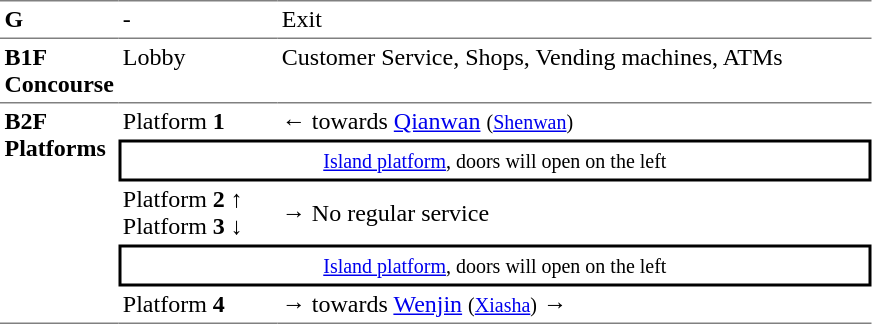<table table border=0 cellspacing=0 cellpadding=3>
<tr>
<td style="border-top:solid 1px gray;" width=50 valign=top><strong>G</strong></td>
<td style="border-top:solid 1px gray;" width=100 valign=top>-</td>
<td style="border-top:solid 1px gray;" width=390 valign=top>Exit</td>
</tr>
<tr>
<td style="border-bottom:solid 1px gray; border-top:solid 1px gray;" valign=top width=50><strong>B1F<br>Concourse</strong></td>
<td style="border-bottom:solid 1px gray; border-top:solid 1px gray;" valign=top width=100>Lobby</td>
<td style="border-bottom:solid 1px gray; border-top:solid 1px gray;" valign=top width=390>Customer Service, Shops, Vending machines, ATMs</td>
</tr>
<tr>
<td style="border-bottom:solid 1px gray;" rowspan="5" valign=top><strong>B2F<br>Platforms</strong></td>
<td>Platform <strong>1</strong></td>
<td>←  towards <a href='#'>Qianwan</a> <small>(<a href='#'>Shenwan</a>)</small></td>
</tr>
<tr>
<td style="border-right:solid 2px black;border-left:solid 2px black;border-top:solid 2px black;border-bottom:solid 2px black;text-align:center;" colspan=2><small><a href='#'>Island platform</a>, doors will open on the left</small></td>
</tr>
<tr>
<td>Platform <strong>2 ↑</strong><br>Platform <strong>3 ↓</strong></td>
<td><span>→</span> No regular service</td>
</tr>
<tr>
<td style="border-right:solid 2px black;border-left:solid 2px black;border-top:solid 2px black;border-bottom:solid 2px black;text-align:center;" colspan=2><small><a href='#'>Island platform</a>, doors will open on the left</small></td>
</tr>
<tr>
<td style="border-bottom:solid 1px gray;">Platform <strong>4</strong></td>
<td style="border-bottom:solid 1px gray;"><span>→</span>  towards <a href='#'>Wenjin</a> <small>(<a href='#'>Xiasha</a>)</small> →</td>
</tr>
</table>
